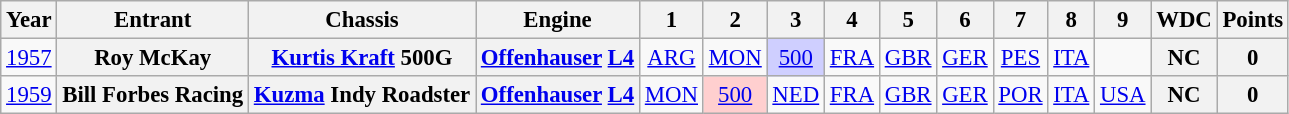<table class="wikitable" style="text-align:center; font-size:95%">
<tr>
<th>Year</th>
<th>Entrant</th>
<th>Chassis</th>
<th>Engine</th>
<th>1</th>
<th>2</th>
<th>3</th>
<th>4</th>
<th>5</th>
<th>6</th>
<th>7</th>
<th>8</th>
<th>9</th>
<th>WDC</th>
<th>Points</th>
</tr>
<tr>
<td><a href='#'>1957</a></td>
<th>Roy McKay</th>
<th><a href='#'>Kurtis Kraft</a> 500G</th>
<th><a href='#'>Offenhauser</a> <a href='#'>L4</a></th>
<td><a href='#'>ARG</a></td>
<td><a href='#'>MON</a></td>
<td style="background:#CFCFFF;"><a href='#'>500</a><br></td>
<td><a href='#'>FRA</a></td>
<td><a href='#'>GBR</a></td>
<td><a href='#'>GER</a></td>
<td><a href='#'>PES</a></td>
<td><a href='#'>ITA</a></td>
<td></td>
<th>NC</th>
<th>0</th>
</tr>
<tr>
<td><a href='#'>1959</a></td>
<th>Bill Forbes Racing</th>
<th><a href='#'>Kuzma</a> Indy Roadster</th>
<th><a href='#'>Offenhauser</a> <a href='#'>L4</a></th>
<td><a href='#'>MON</a></td>
<td style="background:#FFCFCF;"><a href='#'>500</a><br></td>
<td><a href='#'>NED</a></td>
<td><a href='#'>FRA</a></td>
<td><a href='#'>GBR</a></td>
<td><a href='#'>GER</a></td>
<td><a href='#'>POR</a></td>
<td><a href='#'>ITA</a></td>
<td><a href='#'>USA</a></td>
<th>NC</th>
<th>0</th>
</tr>
</table>
